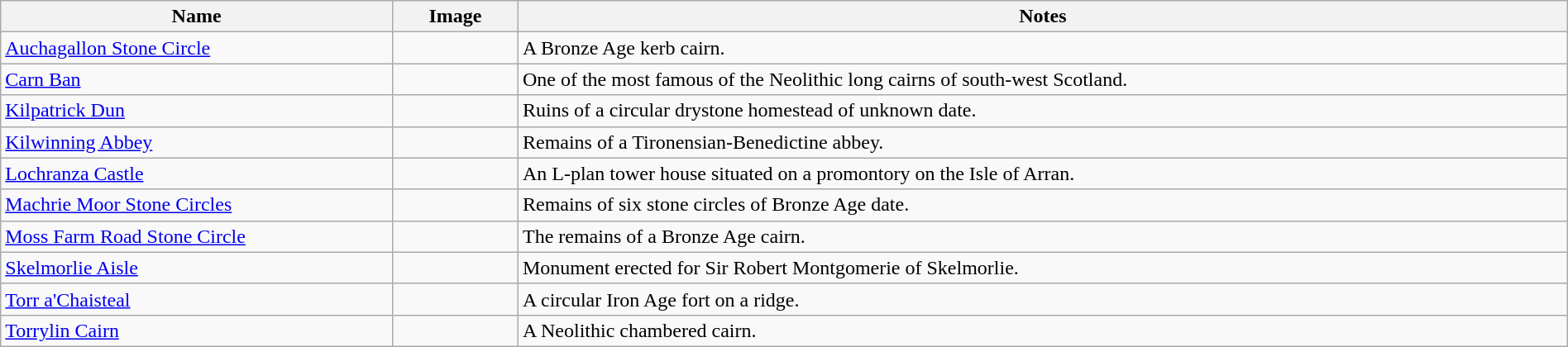<table class="wikitable" width="100%">
<tr>
<th width="25%">Name<br></th>
<th width="94px">Image</th>
<th>Notes</th>
</tr>
<tr>
<td><a href='#'>Auchagallon Stone Circle</a></td>
<td></td>
<td>A Bronze Age kerb cairn.</td>
</tr>
<tr>
<td><a href='#'>Carn Ban</a></td>
<td></td>
<td>One of the most famous of the Neolithic long cairns of south-west Scotland.</td>
</tr>
<tr>
<td><a href='#'>Kilpatrick Dun</a></td>
<td></td>
<td>Ruins of a circular drystone homestead of unknown date.</td>
</tr>
<tr>
<td><a href='#'>Kilwinning Abbey</a></td>
<td></td>
<td>Remains of a Tironensian-Benedictine abbey.</td>
</tr>
<tr>
<td><a href='#'>Lochranza Castle</a></td>
<td></td>
<td>An L-plan tower house situated on a promontory on the Isle of Arran.</td>
</tr>
<tr>
<td><a href='#'>Machrie Moor Stone Circles</a></td>
<td></td>
<td>Remains of six stone circles of Bronze Age date.</td>
</tr>
<tr>
<td><a href='#'>Moss Farm Road Stone Circle</a></td>
<td></td>
<td>The remains of a Bronze Age cairn.</td>
</tr>
<tr>
<td><a href='#'>Skelmorlie Aisle</a></td>
<td></td>
<td>Monument erected for Sir Robert Montgomerie of Skelmorlie.</td>
</tr>
<tr>
<td><a href='#'>Torr a'Chaisteal</a></td>
<td></td>
<td>A circular Iron Age fort on a ridge.</td>
</tr>
<tr>
<td><a href='#'>Torrylin Cairn</a></td>
<td></td>
<td>A Neolithic chambered cairn.</td>
</tr>
</table>
